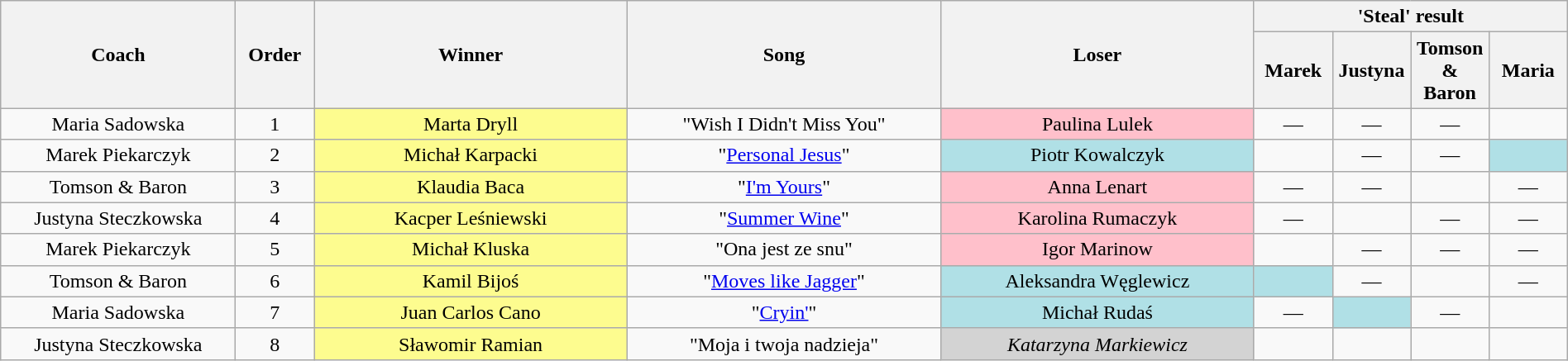<table class="wikitable" style="text-align: center; width:100%;">
<tr>
<th rowspan="2" width="15%">Coach</th>
<th width="5%" rowspan="2">Order</th>
<th rowspan="2" width="20%">Winner</th>
<th rowspan="2" width="20%">Song</th>
<th rowspan="2" width="20%">Loser</th>
<th colspan="4" width="20%">'Steal' result</th>
</tr>
<tr>
<th width="5%">Marek</th>
<th width="5%">Justyna</th>
<th width="5%">Tomson & Baron</th>
<th width="5%">Maria</th>
</tr>
<tr>
<td>Maria Sadowska</td>
<td>1</td>
<td style="background:#fdfc8f;">Marta Dryll</td>
<td>"Wish I Didn't Miss You"</td>
<td style="background:pink;">Paulina Lulek</td>
<td>—</td>
<td>—</td>
<td>—</td>
<td></td>
</tr>
<tr>
<td>Marek Piekarczyk</td>
<td>2</td>
<td style="background:#fdfc8f;">Michał Karpacki</td>
<td>"<a href='#'>Personal Jesus</a>"</td>
<td style="background:#B0E0E6;">Piotr Kowalczyk</td>
<td></td>
<td>—</td>
<td>—</td>
<td style="background:#b0e0e6;"><strong></strong></td>
</tr>
<tr>
<td>Tomson & Baron</td>
<td>3</td>
<td style="background:#fdfc8f;">Klaudia Baca</td>
<td>"<a href='#'>I'm Yours</a>"</td>
<td style="background:pink;">Anna Lenart</td>
<td>—</td>
<td>—</td>
<td></td>
<td>—</td>
</tr>
<tr>
<td>Justyna Steczkowska</td>
<td>4</td>
<td style="background:#fdfc8f;">Kacper Leśniewski</td>
<td>"<a href='#'>Summer Wine</a>"</td>
<td style="background:pink;">Karolina Rumaczyk</td>
<td>—</td>
<td></td>
<td>—</td>
<td>—</td>
</tr>
<tr>
<td>Marek Piekarczyk</td>
<td>5</td>
<td style="background:#fdfc8f;">Michał Kluska</td>
<td>"Ona jest ze snu"</td>
<td style="background:pink;">Igor Marinow</td>
<td></td>
<td>—</td>
<td>—</td>
<td>—</td>
</tr>
<tr>
<td>Tomson & Baron</td>
<td>6</td>
<td style="background:#fdfc8f;">Kamil Bijoś</td>
<td>"<a href='#'>Moves like Jagger</a>"</td>
<td style="background:#B0E0E6;">Aleksandra Węglewicz</td>
<td style="background:#b0e0e6;"><strong></strong></td>
<td>—</td>
<td></td>
<td>—</td>
</tr>
<tr>
<td>Maria Sadowska</td>
<td>7</td>
<td style="background:#fdfc8f;">Juan Carlos Cano</td>
<td>"<a href='#'>Cryin'</a>"</td>
<td style="background:#B0E0E6;">Michał Rudaś</td>
<td>—</td>
<td style="background:#b0e0e6;"><strong></strong></td>
<td>—</td>
<td></td>
</tr>
<tr>
<td>Justyna Steczkowska</td>
<td>8</td>
<td style="background:#fdfc8f;">Sławomir Ramian</td>
<td>"Moja i twoja nadzieja"</td>
<td style="background:lightgray;"><em>Katarzyna Markiewicz</em></td>
<td></td>
<td></td>
<td></td>
<td></td>
</tr>
</table>
